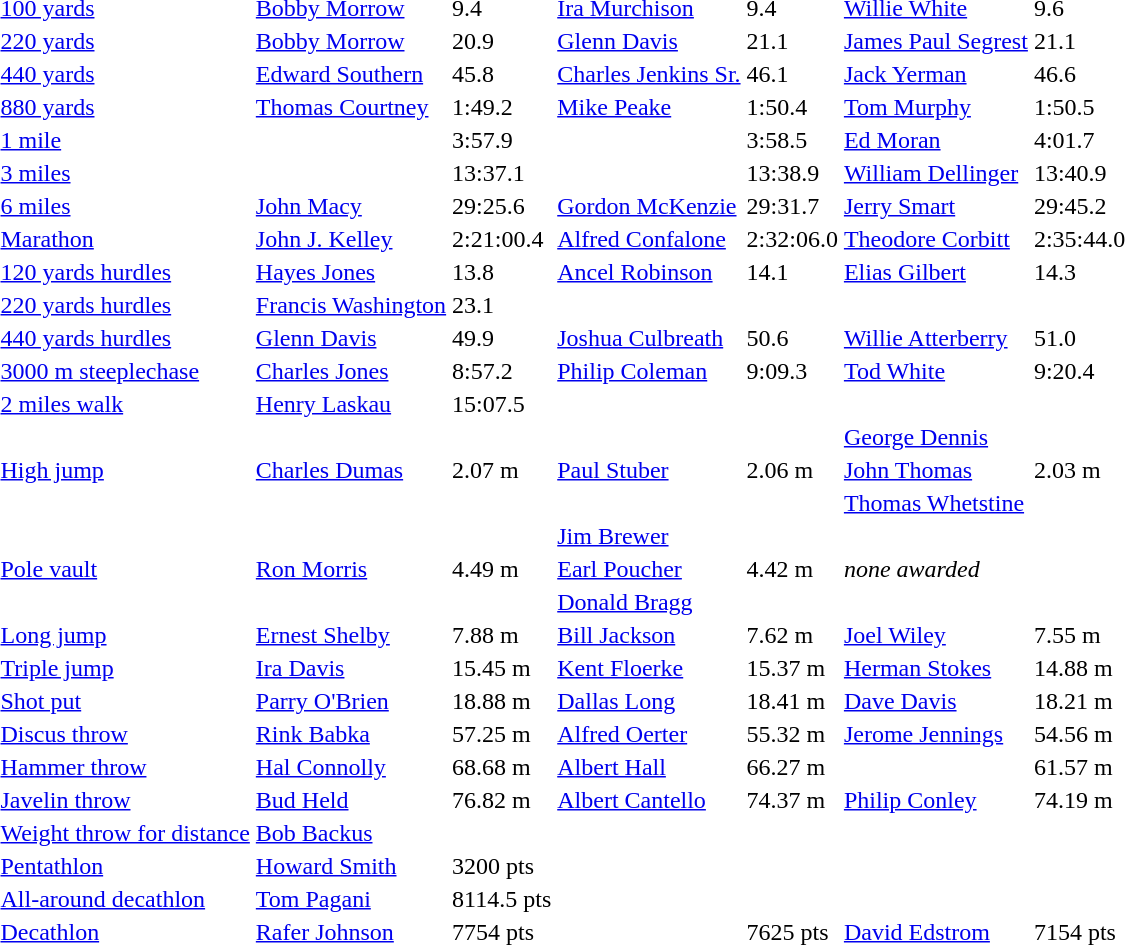<table>
<tr>
<td><a href='#'>100 yards</a></td>
<td><a href='#'>Bobby Morrow</a></td>
<td>9.4</td>
<td><a href='#'>Ira Murchison</a></td>
<td>9.4</td>
<td><a href='#'>Willie White</a></td>
<td>9.6</td>
</tr>
<tr>
<td><a href='#'>220 yards</a></td>
<td><a href='#'>Bobby Morrow</a></td>
<td>20.9</td>
<td><a href='#'>Glenn Davis</a></td>
<td>21.1</td>
<td><a href='#'>James Paul Segrest</a></td>
<td>21.1</td>
</tr>
<tr>
<td><a href='#'>440 yards</a></td>
<td><a href='#'>Edward Southern</a></td>
<td>45.8</td>
<td><a href='#'>Charles Jenkins Sr.</a></td>
<td>46.1</td>
<td><a href='#'>Jack Yerman</a></td>
<td>46.6</td>
</tr>
<tr>
<td><a href='#'>880 yards</a></td>
<td><a href='#'>Thomas Courtney</a></td>
<td>1:49.2</td>
<td><a href='#'>Mike Peake</a></td>
<td>1:50.4</td>
<td><a href='#'>Tom Murphy</a></td>
<td>1:50.5</td>
</tr>
<tr>
<td><a href='#'>1 mile</a></td>
<td></td>
<td>3:57.9</td>
<td></td>
<td>3:58.5</td>
<td><a href='#'>Ed Moran</a></td>
<td>4:01.7</td>
</tr>
<tr>
<td><a href='#'>3 miles</a></td>
<td></td>
<td>13:37.1</td>
<td></td>
<td>13:38.9</td>
<td><a href='#'>William Dellinger</a></td>
<td>13:40.9</td>
</tr>
<tr>
<td><a href='#'>6 miles</a></td>
<td><a href='#'>John Macy</a></td>
<td>29:25.6</td>
<td><a href='#'>Gordon McKenzie</a></td>
<td>29:31.7</td>
<td><a href='#'>Jerry Smart</a></td>
<td>29:45.2</td>
</tr>
<tr>
<td><a href='#'>Marathon</a></td>
<td><a href='#'>John J. Kelley</a></td>
<td>2:21:00.4</td>
<td><a href='#'>Alfred Confalone</a></td>
<td>2:32:06.0</td>
<td><a href='#'>Theodore Corbitt</a></td>
<td>2:35:44.0</td>
</tr>
<tr>
<td><a href='#'>120 yards hurdles</a></td>
<td><a href='#'>Hayes Jones</a></td>
<td>13.8</td>
<td><a href='#'>Ancel Robinson</a></td>
<td>14.1</td>
<td><a href='#'>Elias Gilbert</a></td>
<td>14.3</td>
</tr>
<tr>
<td><a href='#'>220 yards hurdles</a></td>
<td><a href='#'>Francis Washington</a></td>
<td>23.1</td>
<td></td>
<td></td>
<td></td>
<td></td>
</tr>
<tr>
<td><a href='#'>440 yards hurdles</a></td>
<td><a href='#'>Glenn Davis</a></td>
<td>49.9</td>
<td><a href='#'>Joshua Culbreath</a></td>
<td>50.6</td>
<td><a href='#'>Willie Atterberry</a></td>
<td>51.0</td>
</tr>
<tr>
<td><a href='#'>3000 m steeplechase</a></td>
<td><a href='#'>Charles Jones</a></td>
<td>8:57.2</td>
<td><a href='#'>Philip Coleman</a></td>
<td>9:09.3</td>
<td><a href='#'>Tod White</a></td>
<td>9:20.4</td>
</tr>
<tr>
<td><a href='#'>2 miles walk</a></td>
<td><a href='#'>Henry Laskau</a></td>
<td>15:07.5</td>
<td></td>
<td></td>
<td></td>
<td></td>
</tr>
<tr>
<td rowspan=3><a href='#'>High jump</a></td>
<td rowspan=3><a href='#'>Charles Dumas</a></td>
<td rowspan=3>2.07 m</td>
<td rowspan=3><a href='#'>Paul Stuber</a></td>
<td rowspan=3>2.06 m</td>
<td><a href='#'>George Dennis</a></td>
<td rowspan=3>2.03 m</td>
</tr>
<tr>
<td><a href='#'>John Thomas</a></td>
</tr>
<tr>
<td><a href='#'>Thomas Whetstine</a></td>
</tr>
<tr>
<td rowspan=3><a href='#'>Pole vault</a></td>
<td rowspan=3><a href='#'>Ron Morris</a></td>
<td rowspan=3>4.49 m</td>
<td><a href='#'>Jim Brewer</a></td>
<td rowspan=3>4.42 m</td>
<td rowspan=3 colspan=2><em>none awarded</em></td>
</tr>
<tr>
<td><a href='#'>Earl Poucher</a></td>
</tr>
<tr>
<td><a href='#'>Donald Bragg</a></td>
</tr>
<tr>
<td><a href='#'>Long jump</a></td>
<td><a href='#'>Ernest Shelby</a></td>
<td>7.88 m</td>
<td><a href='#'>Bill Jackson</a></td>
<td>7.62 m</td>
<td><a href='#'>Joel Wiley</a></td>
<td>7.55 m</td>
</tr>
<tr>
<td><a href='#'>Triple jump</a></td>
<td><a href='#'>Ira Davis</a></td>
<td>15.45 m</td>
<td><a href='#'>Kent Floerke</a></td>
<td>15.37 m</td>
<td><a href='#'>Herman Stokes</a></td>
<td>14.88 m</td>
</tr>
<tr>
<td><a href='#'>Shot put</a></td>
<td><a href='#'>Parry O'Brien</a></td>
<td>18.88 m</td>
<td><a href='#'>Dallas Long</a></td>
<td>18.41 m</td>
<td><a href='#'>Dave Davis</a></td>
<td>18.21 m</td>
</tr>
<tr>
<td><a href='#'>Discus throw</a></td>
<td><a href='#'>Rink Babka</a></td>
<td>57.25 m</td>
<td><a href='#'>Alfred Oerter</a></td>
<td>55.32 m</td>
<td><a href='#'>Jerome Jennings</a></td>
<td>54.56 m</td>
</tr>
<tr>
<td><a href='#'>Hammer throw</a></td>
<td><a href='#'>Hal Connolly</a></td>
<td>68.68 m</td>
<td><a href='#'>Albert Hall</a></td>
<td>66.27 m</td>
<td></td>
<td>61.57 m</td>
</tr>
<tr>
<td><a href='#'>Javelin throw</a></td>
<td><a href='#'>Bud Held</a></td>
<td>76.82 m</td>
<td><a href='#'>Albert Cantello</a></td>
<td>74.37 m</td>
<td><a href='#'>Philip Conley</a></td>
<td>74.19 m</td>
</tr>
<tr>
<td><a href='#'>Weight throw for distance</a></td>
<td><a href='#'>Bob Backus</a></td>
<td></td>
<td></td>
<td></td>
<td></td>
<td></td>
</tr>
<tr>
<td><a href='#'>Pentathlon</a></td>
<td><a href='#'>Howard Smith</a></td>
<td>3200 pts</td>
<td></td>
<td></td>
<td></td>
<td></td>
</tr>
<tr>
<td><a href='#'>All-around decathlon</a></td>
<td><a href='#'>Tom Pagani</a></td>
<td>8114.5 pts</td>
<td></td>
<td></td>
<td></td>
<td></td>
</tr>
<tr>
<td><a href='#'>Decathlon</a></td>
<td><a href='#'>Rafer Johnson</a></td>
<td>7754 pts</td>
<td></td>
<td>7625 pts</td>
<td><a href='#'>David Edstrom</a></td>
<td>7154 pts</td>
</tr>
</table>
